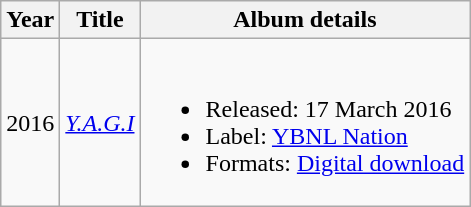<table class="wikitable">
<tr>
<th>Year</th>
<th>Title</th>
<th>Album details</th>
</tr>
<tr>
<td>2016</td>
<td><em><a href='#'>Y.A.G.I</a></em></td>
<td><br><ul><li>Released: 17 March 2016</li><li>Label: <a href='#'>YBNL Nation</a></li><li>Formats: <a href='#'>Digital download</a></li></ul></td>
</tr>
</table>
